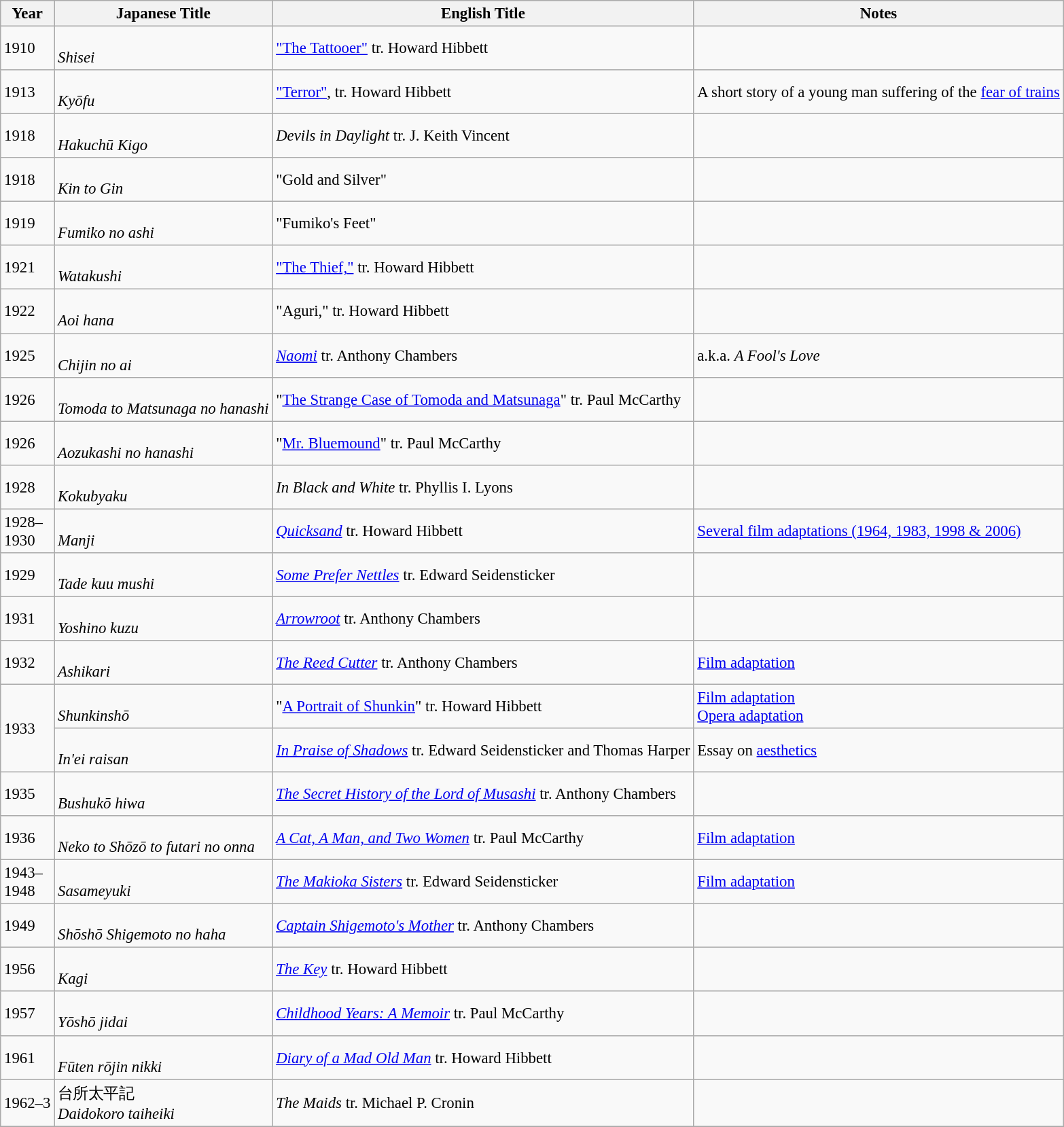<table class="wikitable" style="font-size: 95%;">
<tr>
<th>Year</th>
<th>Japanese Title</th>
<th>English Title</th>
<th>Notes</th>
</tr>
<tr>
<td>1910</td>
<td><br><em>Shisei</em></td>
<td><a href='#'>"The Tattooer"</a> tr. Howard Hibbett</td>
<td></td>
</tr>
<tr>
<td>1913</td>
<td><br><em>Kyōfu</em></td>
<td><a href='#'>"Terror"</a>, tr. Howard Hibbett</td>
<td>A short story of a young man suffering of the <a href='#'>fear of trains</a></td>
</tr>
<tr>
<td>1918</td>
<td><br><em>Hakuchū Kigo</em></td>
<td><em>Devils in Daylight</em> tr. J. Keith Vincent</td>
<td></td>
</tr>
<tr>
<td>1918</td>
<td><br><em>Kin to Gin</em></td>
<td>"Gold and Silver"</td>
<td></td>
</tr>
<tr>
<td>1919</td>
<td><br><em>Fumiko no ashi</em></td>
<td>"Fumiko's Feet"</td>
<td></td>
</tr>
<tr>
<td>1921</td>
<td><br><em>Watakushi</em></td>
<td><a href='#'>"The Thief,"</a> tr. Howard Hibbett</td>
<td></td>
</tr>
<tr>
<td>1922</td>
<td><br><em>Aoi hana</em></td>
<td>"Aguri," tr. Howard Hibbett</td>
<td></td>
</tr>
<tr>
<td>1925</td>
<td><br><em>Chijin no ai</em></td>
<td><em><a href='#'>Naomi</a></em> tr. Anthony Chambers</td>
<td>a.k.a. <em>A Fool's Love</em></td>
</tr>
<tr>
<td>1926</td>
<td><br><em>Tomoda to Matsunaga no hanashi</em></td>
<td>"<a href='#'>The Strange Case of Tomoda and Matsunaga</a>" tr. Paul McCarthy</td>
<td></td>
</tr>
<tr>
<td>1926</td>
<td><br><em>Aozukashi no hanashi</em></td>
<td>"<a href='#'>Mr. Bluemound</a>" tr. Paul McCarthy</td>
<td></td>
</tr>
<tr>
<td>1928</td>
<td><br><em>Kokubyaku</em></td>
<td><em>In Black and White</em> tr. Phyllis I. Lyons</td>
<td></td>
</tr>
<tr>
<td>1928–<br>1930</td>
<td><br><em>Manji</em></td>
<td><em><a href='#'>Quicksand</a></em> tr. Howard Hibbett</td>
<td><a href='#'>Several film adaptations (1964, 1983, 1998 & 2006)</a></td>
</tr>
<tr>
<td>1929</td>
<td><br><em>Tade kuu mushi</em></td>
<td><em><a href='#'>Some Prefer Nettles</a></em> tr. Edward Seidensticker</td>
<td></td>
</tr>
<tr>
<td>1931</td>
<td><br><em>Yoshino kuzu</em></td>
<td><em><a href='#'>Arrowroot</a></em> tr. Anthony Chambers</td>
<td></td>
</tr>
<tr>
<td>1932</td>
<td><br><em>Ashikari</em></td>
<td><em><a href='#'>The Reed Cutter</a></em> tr. Anthony Chambers</td>
<td><a href='#'>Film adaptation</a></td>
</tr>
<tr>
<td rowspan="2">1933</td>
<td><br><em>Shunkinshō</em></td>
<td>"<a href='#'>A Portrait of Shunkin</a>" tr. Howard Hibbett</td>
<td><a href='#'>Film adaptation</a><br><a href='#'>Opera adaptation</a></td>
</tr>
<tr>
<td><br><em>In'ei raisan</em></td>
<td><em><a href='#'>In Praise of Shadows</a></em> tr. Edward Seidensticker and Thomas Harper</td>
<td>Essay on <a href='#'>aesthetics</a></td>
</tr>
<tr>
<td>1935</td>
<td><br><em>Bushukō hiwa</em></td>
<td><em><a href='#'>The Secret History of the Lord of Musashi</a></em> tr. Anthony Chambers</td>
<td></td>
</tr>
<tr>
<td>1936</td>
<td><br><em>Neko to Shōzō to futari no onna</em></td>
<td><em><a href='#'>A Cat, A Man, and Two Women</a></em> tr. Paul McCarthy</td>
<td><a href='#'>Film adaptation</a></td>
</tr>
<tr>
<td>1943–<br>1948</td>
<td><br><em>Sasameyuki</em></td>
<td><em><a href='#'>The Makioka Sisters</a></em> tr. Edward Seidensticker</td>
<td><a href='#'>Film adaptation</a></td>
</tr>
<tr>
<td>1949</td>
<td><br><em>Shōshō Shigemoto no haha</em></td>
<td><em><a href='#'>Captain Shigemoto's Mother</a></em> tr. Anthony Chambers</td>
<td></td>
</tr>
<tr>
<td>1956</td>
<td><br><em>Kagi</em></td>
<td><em><a href='#'>The Key</a></em> tr. Howard Hibbett</td>
<td></td>
</tr>
<tr>
<td>1957</td>
<td><br><em>Yōshō jidai</em></td>
<td><em><a href='#'>Childhood Years: A Memoir</a></em> tr. Paul McCarthy</td>
<td></td>
</tr>
<tr>
<td>1961</td>
<td><br><em>Fūten rōjin nikki</em></td>
<td><em><a href='#'>Diary of a Mad Old Man</a></em> tr. Howard Hibbett</td>
<td> </td>
</tr>
<tr>
<td>1962–3</td>
<td>台所太平記<br><em>Daidokoro taiheiki</em></td>
<td><em>The Maids</em> tr. Michael P. Cronin</td>
<td></td>
</tr>
<tr>
</tr>
</table>
